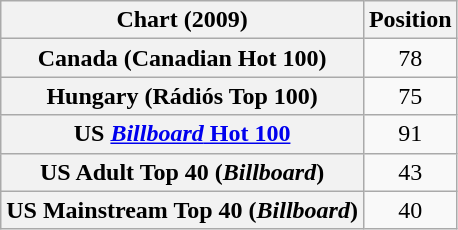<table class="wikitable sortable plainrowheaders" style="text-align:center">
<tr>
<th scope="col">Chart (2009)</th>
<th scope="col">Position</th>
</tr>
<tr>
<th scope="row">Canada (Canadian Hot 100)</th>
<td>78</td>
</tr>
<tr>
<th scope="row">Hungary (Rádiós Top 100)</th>
<td>75</td>
</tr>
<tr>
<th scope="row">US <a href='#'><em>Billboard</em> Hot 100</a></th>
<td>91</td>
</tr>
<tr>
<th scope="row">US Adult Top 40 (<em>Billboard</em>)</th>
<td>43</td>
</tr>
<tr>
<th scope="row">US Mainstream Top 40 (<em>Billboard</em>)</th>
<td>40</td>
</tr>
</table>
